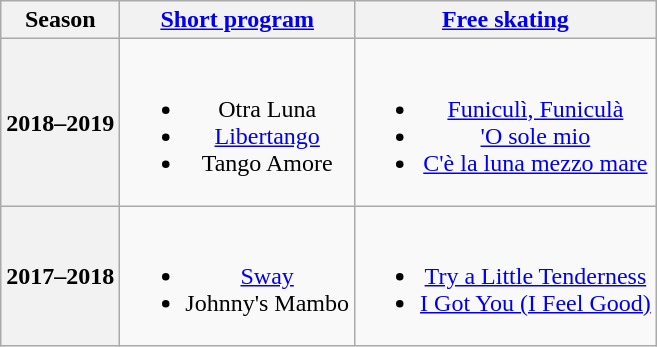<table class="wikitable" style="text-align:center">
<tr>
<th>Season</th>
<th><a href='#'>Short program</a></th>
<th><a href='#'>Free skating</a></th>
</tr>
<tr>
<th>2018–2019 <br> </th>
<td><br><ul><li> Otra Luna <br> </li><li> <a href='#'>Libertango</a> <br> </li><li> Tango Amore <br> </li></ul></td>
<td><br><ul><li><a href='#'>Funiculì, Funiculà</a> <br> </li><li><a href='#'>'O sole mio</a> <br> </li><li><a href='#'>C'è la luna mezzo mare</a> <br> </li></ul></td>
</tr>
<tr>
<th>2017–2018 <br> </th>
<td><br><ul><li><a href='#'>Sway</a> <br> </li><li>Johnny's Mambo <br> </li></ul></td>
<td><br><ul><li><a href='#'>Try a Little Tenderness</a> <br> </li><li><a href='#'>I Got You (I Feel Good)</a> <br> </li></ul></td>
</tr>
</table>
